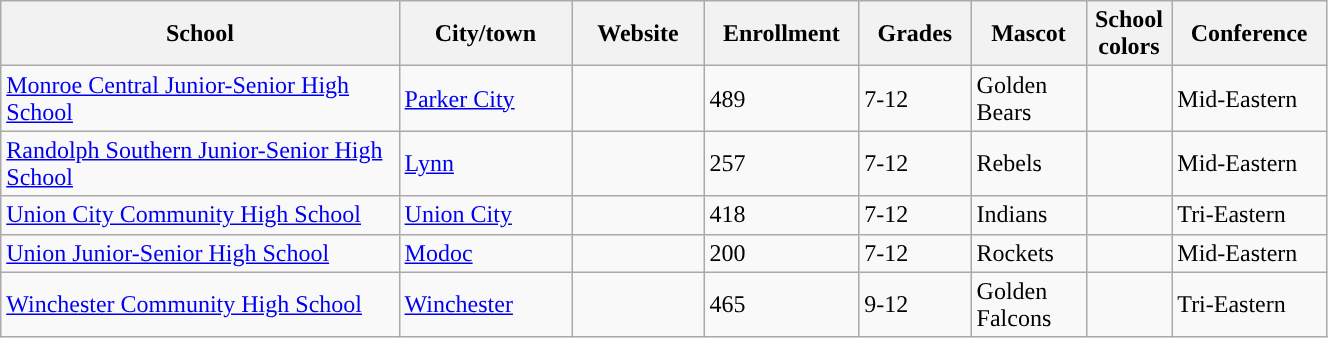<table class="wikitable sortable" width="70%">
<tr>
<th width="20%">School</th>
<th width="08%">City/town</th>
<th width="06%">Website</th>
<th width="04%">Enrollment</th>
<th width="04%">Grades</th>
<th width="04%">Mascot</th>
<th width=01%>School colors</th>
<th width="04%">Conference</th>
</tr>
<tr>
<td><a href='#'>Monroe Central Junior-Senior High School</a></td>
<td><a href='#'>Parker City</a></td>
<td></td>
<td>489</td>
<td>7-12</td>
<td>Golden Bears</td>
<td>  </td>
<td>Mid-Eastern</td>
</tr>
<tr>
<td><a href='#'>Randolph Southern Junior-Senior High School</a></td>
<td><a href='#'>Lynn</a></td>
<td></td>
<td>257</td>
<td>7-12</td>
<td>Rebels</td>
<td>  </td>
<td>Mid-Eastern</td>
</tr>
<tr>
<td><a href='#'>Union City Community High School</a></td>
<td><a href='#'>Union City</a></td>
<td></td>
<td>418</td>
<td>7-12</td>
<td>Indians</td>
<td>  </td>
<td>Tri-Eastern</td>
</tr>
<tr>
<td><a href='#'>Union Junior-Senior High School</a></td>
<td><a href='#'>Modoc</a></td>
<td></td>
<td>200</td>
<td>7-12</td>
<td>Rockets</td>
<td>  </td>
<td>Mid-Eastern</td>
</tr>
<tr>
<td><a href='#'>Winchester Community High School</a></td>
<td><a href='#'>Winchester</a></td>
<td></td>
<td>465</td>
<td>9-12</td>
<td>Golden Falcons</td>
<td>  </td>
<td>Tri-Eastern</td>
</tr>
</table>
